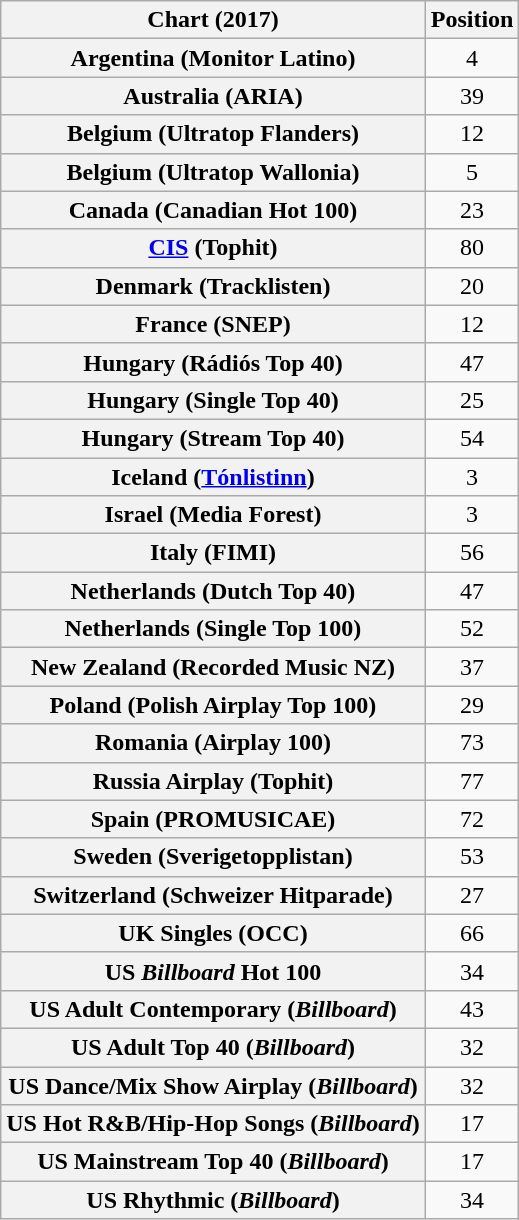<table class="wikitable sortable plainrowheaders" style="text-align:center">
<tr>
<th scope="col">Chart (2017)</th>
<th scope="col">Position</th>
</tr>
<tr>
<th scope="row">Argentina (Monitor Latino)</th>
<td>4</td>
</tr>
<tr>
<th scope="row">Australia (ARIA)</th>
<td>39</td>
</tr>
<tr>
<th scope="row">Belgium (Ultratop Flanders)</th>
<td>12</td>
</tr>
<tr>
<th scope="row">Belgium (Ultratop Wallonia)</th>
<td>5</td>
</tr>
<tr>
<th scope="row">Canada (Canadian Hot 100)</th>
<td>23</td>
</tr>
<tr>
<th scope="row"><a href='#'>CIS</a> (Tophit)</th>
<td style="text-align:center;">80</td>
</tr>
<tr>
<th scope="row">Denmark (Tracklisten)</th>
<td>20</td>
</tr>
<tr>
<th scope="row">France (SNEP)</th>
<td>12</td>
</tr>
<tr>
<th scope="row">Hungary (Rádiós Top 40)</th>
<td>47</td>
</tr>
<tr>
<th scope="row">Hungary (Single Top 40)</th>
<td>25</td>
</tr>
<tr>
<th scope="row">Hungary (Stream Top 40)</th>
<td>54</td>
</tr>
<tr>
<th scope="row">Iceland (<a href='#'>Tónlistinn</a>)</th>
<td>3</td>
</tr>
<tr>
<th scope="row">Israel (Media Forest)</th>
<td>3</td>
</tr>
<tr>
<th scope="row">Italy (FIMI)</th>
<td>56</td>
</tr>
<tr>
<th scope="row">Netherlands (Dutch Top 40)</th>
<td>47</td>
</tr>
<tr>
<th scope="row">Netherlands (Single Top 100)</th>
<td>52</td>
</tr>
<tr>
<th scope="row">New Zealand (Recorded Music NZ)</th>
<td>37</td>
</tr>
<tr>
<th scope="row">Poland (Polish Airplay Top 100)</th>
<td>29</td>
</tr>
<tr>
<th scope="row">Romania (Airplay 100)</th>
<td>73</td>
</tr>
<tr>
<th scope="row">Russia Airplay (Tophit)</th>
<td>77</td>
</tr>
<tr>
<th scope="row">Spain (PROMUSICAE)</th>
<td>72</td>
</tr>
<tr>
<th scope="row">Sweden (Sverigetopplistan)</th>
<td>53</td>
</tr>
<tr>
<th scope="row">Switzerland (Schweizer Hitparade)</th>
<td>27</td>
</tr>
<tr>
<th scope="row">UK Singles (OCC)</th>
<td>66</td>
</tr>
<tr>
<th scope="row">US <em>Billboard</em> Hot 100</th>
<td>34</td>
</tr>
<tr>
<th scope="row">US Adult Contemporary (<em>Billboard</em>)</th>
<td>43</td>
</tr>
<tr>
<th scope="row">US Adult Top 40 (<em>Billboard</em>)</th>
<td>32</td>
</tr>
<tr>
<th scope="row">US Dance/Mix Show Airplay (<em>Billboard</em>)</th>
<td>32</td>
</tr>
<tr>
<th scope="row">US Hot R&B/Hip-Hop Songs (<em>Billboard</em>)</th>
<td>17</td>
</tr>
<tr>
<th scope="row">US Mainstream Top 40 (<em>Billboard</em>)</th>
<td>17</td>
</tr>
<tr>
<th scope="row">US Rhythmic (<em>Billboard</em>)</th>
<td>34</td>
</tr>
</table>
